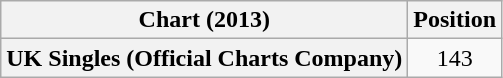<table class="wikitable plainrowheaders">
<tr>
<th>Chart (2013)</th>
<th>Position</th>
</tr>
<tr>
<th scope="row">UK Singles (Official Charts Company)</th>
<td style="text-align:center;">143</td>
</tr>
</table>
